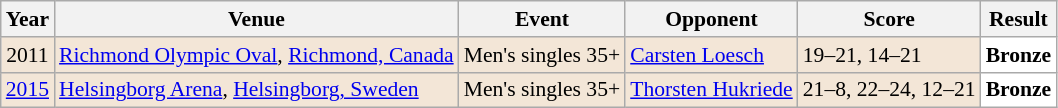<table class="sortable wikitable" style="font-size: 90%;">
<tr>
<th>Year</th>
<th>Venue</th>
<th>Event</th>
<th>Opponent</th>
<th>Score</th>
<th>Result</th>
</tr>
<tr style="background:#F3E6D7">
<td align="center">2011</td>
<td align="left"><a href='#'>Richmond Olympic Oval</a>, <a href='#'>Richmond, Canada</a></td>
<td align="left">Men's singles 35+</td>
<td align="left"> <a href='#'>Carsten Loesch</a></td>
<td align="left">19–21, 14–21</td>
<td style="text-align:left; background:white"> <strong>Bronze</strong></td>
</tr>
<tr style="background:#F3E6D7">
<td align="center"><a href='#'>2015</a></td>
<td align="left"><a href='#'>Helsingborg Arena</a>, <a href='#'>Helsingborg, Sweden</a></td>
<td align="left">Men's singles 35+</td>
<td align="left"> <a href='#'>Thorsten Hukriede</a></td>
<td align="left">21–8, 22–24, 12–21</td>
<td style="text-align:left; background:white"> <strong>Bronze</strong></td>
</tr>
</table>
